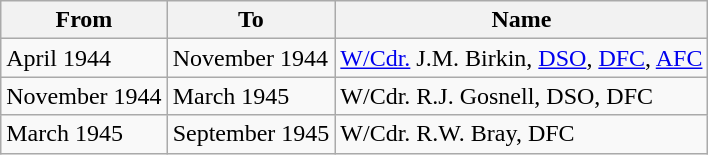<table class="wikitable">
<tr>
<th>From</th>
<th>To</th>
<th>Name</th>
</tr>
<tr>
<td>April 1944</td>
<td>November 1944</td>
<td><a href='#'>W/Cdr.</a> J.M. Birkin, <a href='#'>DSO</a>, <a href='#'>DFC</a>, <a href='#'>AFC</a></td>
</tr>
<tr>
<td>November 1944</td>
<td>March 1945</td>
<td>W/Cdr. R.J. Gosnell, DSO, DFC</td>
</tr>
<tr>
<td>March 1945</td>
<td>September 1945</td>
<td>W/Cdr. R.W. Bray, DFC</td>
</tr>
</table>
